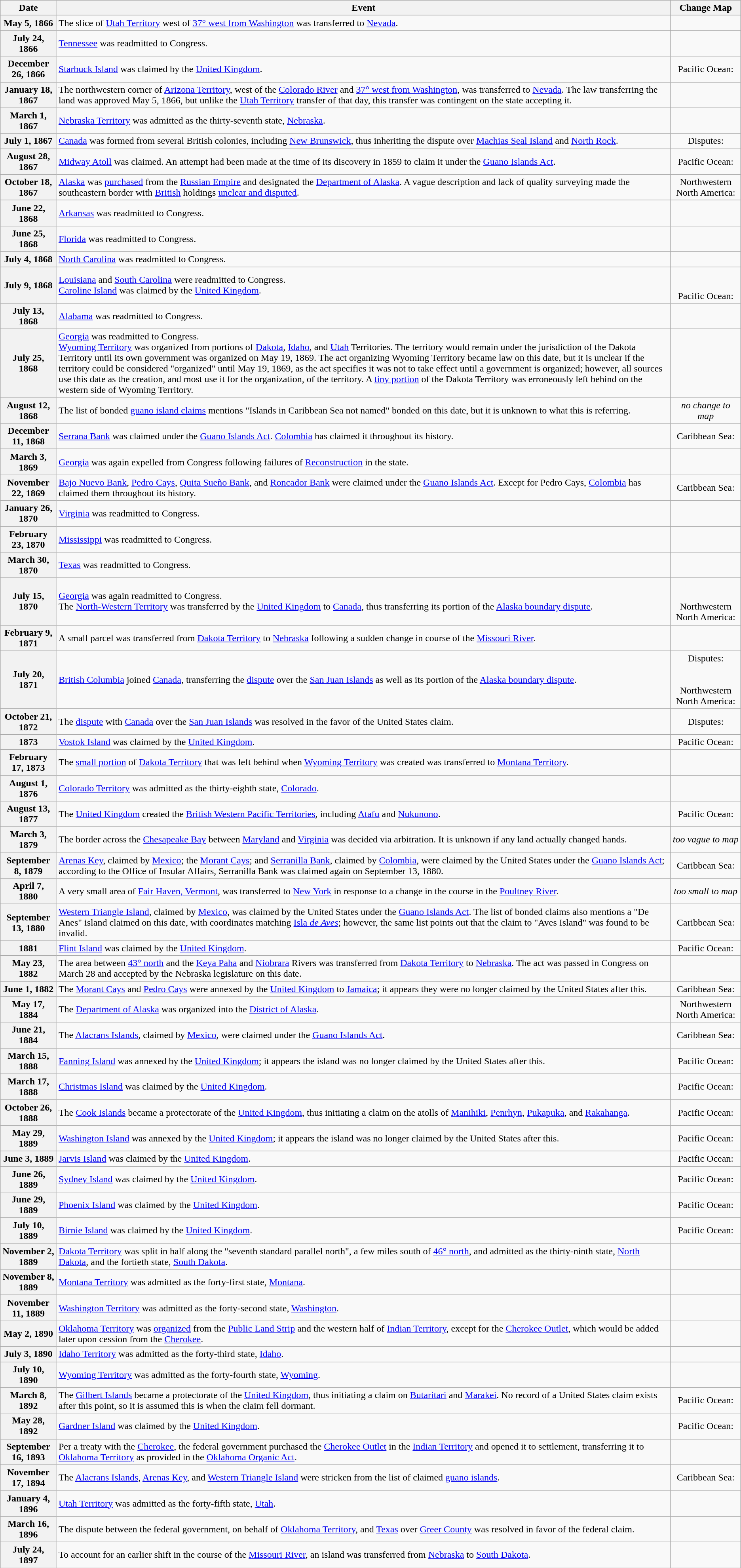<table class="wikitable plainrowheaders">
<tr>
<th scope="col">Date</th>
<th scope="col">Event</th>
<th scope="col">Change Map</th>
</tr>
<tr>
<th scope=row>May 5, 1866</th>
<td>The slice of <a href='#'>Utah Territory</a> west of <a href='#'>37° west from Washington</a> was transferred to <a href='#'>Nevada</a>.</td>
<td></td>
</tr>
<tr>
<th scope=row>July 24, 1866</th>
<td><a href='#'>Tennessee</a> was readmitted to Congress.</td>
<td></td>
</tr>
<tr>
<th scope=row>December 26, 1866</th>
<td><a href='#'>Starbuck Island</a> was claimed by the <a href='#'>United Kingdom</a>.</td>
<td align="center">Pacific Ocean:<br></td>
</tr>
<tr>
<th scope=row>January 18, 1867</th>
<td>The northwestern corner of <a href='#'>Arizona Territory</a>, west of the <a href='#'>Colorado River</a> and <a href='#'>37° west from Washington</a>, was transferred to <a href='#'>Nevada</a>. The law transferring the land was approved May 5, 1866, but unlike the <a href='#'>Utah Territory</a> transfer of that day, this transfer was contingent on the state accepting it.</td>
<td></td>
</tr>
<tr>
<th scope=row>March 1, 1867</th>
<td><a href='#'>Nebraska Territory</a> was admitted as the thirty-seventh state, <a href='#'>Nebraska</a>.</td>
<td></td>
</tr>
<tr>
<th scope=row>July 1, 1867</th>
<td><a href='#'>Canada</a> was formed from several British colonies, including <a href='#'>New Brunswick</a>, thus inheriting the dispute over <a href='#'>Machias Seal Island</a> and <a href='#'>North Rock</a>.</td>
<td align="center">Disputes:<br></td>
</tr>
<tr>
<th scope=row>August 28, 1867</th>
<td><a href='#'>Midway Atoll</a> was claimed. An attempt had been made at the time of its discovery in 1859 to claim it under the <a href='#'>Guano Islands Act</a>.</td>
<td align="center">Pacific Ocean:<br></td>
</tr>
<tr>
<th scope=row>October 18, 1867</th>
<td><a href='#'>Alaska</a> was <a href='#'>purchased</a> from the <a href='#'>Russian Empire</a> and designated the <a href='#'>Department of Alaska</a>. A vague description and lack of quality surveying made the southeastern border with <a href='#'>British</a> holdings <a href='#'>unclear and disputed</a>.</td>
<td align="center">Northwestern North America:<br></td>
</tr>
<tr>
<th scope=row>June 22, 1868</th>
<td><a href='#'>Arkansas</a> was readmitted to Congress.</td>
<td></td>
</tr>
<tr>
<th scope=row>June 25, 1868</th>
<td><a href='#'>Florida</a> was readmitted to Congress.</td>
<td></td>
</tr>
<tr>
<th scope=row>July 4, 1868</th>
<td><a href='#'>North Carolina</a> was readmitted to Congress.</td>
<td></td>
</tr>
<tr>
<th scope=row>July 9, 1868</th>
<td><a href='#'>Louisiana</a> and <a href='#'>South Carolina</a> were readmitted to Congress.<br><a href='#'>Caroline Island</a> was claimed by the <a href='#'>United Kingdom</a>.</td>
<td align="center"><br><br>Pacific Ocean:<br></td>
</tr>
<tr>
<th scope=row>July 13, 1868</th>
<td><a href='#'>Alabama</a> was readmitted to Congress.</td>
<td></td>
</tr>
<tr>
<th scope=row>July 25, 1868</th>
<td><a href='#'>Georgia</a> was readmitted to Congress.<br><a href='#'>Wyoming Territory</a> was organized from portions of <a href='#'>Dakota</a>, <a href='#'>Idaho</a>, and <a href='#'>Utah</a> Territories. The territory would remain under the jurisdiction of the Dakota Territory until its own government was organized on May 19, 1869. The act organizing Wyoming Territory became law on this date, but it is unclear if the territory could be considered "organized" until May 19, 1869, as the act specifies it was not to take effect until a government is organized; however, all sources use this date as the creation, and most use it for the organization, of the territory. A <a href='#'>tiny portion</a> of the Dakota Territory was erroneously left behind on the western side of Wyoming Territory.</td>
<td></td>
</tr>
<tr>
<th scope=row>August 12, 1868</th>
<td>The list of bonded <a href='#'>guano island claims</a> mentions "Islands in Caribbean Sea not named" bonded on this date, but it is unknown to what this is referring.</td>
<td align="center"><em>no change to map</em></td>
</tr>
<tr>
<th scope=row>December 11, 1868</th>
<td><a href='#'>Serrana Bank</a> was claimed under the <a href='#'>Guano Islands Act</a>. <a href='#'>Colombia</a> has claimed it throughout its history.</td>
<td align="center">Caribbean Sea:<br></td>
</tr>
<tr>
<th scope=row>March 3, 1869</th>
<td><a href='#'>Georgia</a> was again expelled from Congress following failures of <a href='#'>Reconstruction</a> in the state.</td>
<td></td>
</tr>
<tr>
<th scope=row>November 22, 1869</th>
<td><a href='#'>Bajo Nuevo Bank</a>, <a href='#'>Pedro Cays</a>, <a href='#'>Quita Sueño Bank</a>, and <a href='#'>Roncador Bank</a> were claimed under the <a href='#'>Guano Islands Act</a>. Except for Pedro Cays, <a href='#'>Colombia</a> has claimed them throughout its history.</td>
<td align="center">Caribbean Sea:<br></td>
</tr>
<tr>
<th scope=row>January 26, 1870</th>
<td><a href='#'>Virginia</a> was readmitted to Congress.</td>
<td></td>
</tr>
<tr>
<th scope=row>February 23, 1870</th>
<td><a href='#'>Mississippi</a> was readmitted to Congress.</td>
<td></td>
</tr>
<tr>
<th scope=row>March 30, 1870</th>
<td><a href='#'>Texas</a> was readmitted to Congress.</td>
<td></td>
</tr>
<tr>
<th scope=row>July 15, 1870</th>
<td><a href='#'>Georgia</a> was again readmitted to Congress.<br>The <a href='#'>North-Western Territory</a> was transferred by the <a href='#'>United Kingdom</a> to <a href='#'>Canada</a>, thus transferring its portion of the <a href='#'>Alaska boundary dispute</a>.</td>
<td align="center"><br><br>Northwestern North America:<br></td>
</tr>
<tr>
<th scope=row>February 9, 1871</th>
<td>A small parcel was transferred from <a href='#'>Dakota Territory</a> to <a href='#'>Nebraska</a> following a sudden change in course of the <a href='#'>Missouri River</a>.</td>
<td></td>
</tr>
<tr>
<th scope=row>July 20, 1871</th>
<td><a href='#'>British Columbia</a> joined <a href='#'>Canada</a>, transferring the <a href='#'>dispute</a> over the <a href='#'>San Juan Islands</a> as well as its portion of the <a href='#'>Alaska boundary dispute</a>.</td>
<td align="center">Disputes:<br><br><br>Northwestern North America:<br></td>
</tr>
<tr>
<th scope=row>October 21, 1872</th>
<td>The <a href='#'>dispute</a> with <a href='#'>Canada</a> over the <a href='#'>San Juan Islands</a> was resolved in the favor of the United States claim.</td>
<td align="center">Disputes:<br></td>
</tr>
<tr>
<th scope=row>1873</th>
<td><a href='#'>Vostok Island</a> was claimed by the <a href='#'>United Kingdom</a>.</td>
<td align="center">Pacific Ocean:<br></td>
</tr>
<tr>
<th scope=row>February 17, 1873</th>
<td>The <a href='#'>small portion</a> of <a href='#'>Dakota Territory</a> that was left behind when <a href='#'>Wyoming Territory</a> was created was transferred to <a href='#'>Montana Territory</a>.</td>
<td></td>
</tr>
<tr>
<th scope=row>August 1, 1876</th>
<td><a href='#'>Colorado Territory</a> was admitted as the thirty-eighth state, <a href='#'>Colorado</a>.</td>
<td></td>
</tr>
<tr>
<th scope=row>August 13, 1877</th>
<td>The <a href='#'>United Kingdom</a> created the <a href='#'>British Western Pacific Territories</a>, including <a href='#'>Atafu</a> and <a href='#'>Nukunono</a>.</td>
<td align="center">Pacific Ocean:<br></td>
</tr>
<tr>
<th scope=row>March 3, 1879</th>
<td>The border across the <a href='#'>Chesapeake Bay</a> between <a href='#'>Maryland</a> and <a href='#'>Virginia</a> was decided via arbitration. It is unknown if any land actually changed hands.</td>
<td align="center"><em>too vague to map</em></td>
</tr>
<tr>
<th scope=row>September 8, 1879</th>
<td><a href='#'>Arenas Key</a>, claimed by <a href='#'>Mexico</a>; the <a href='#'>Morant Cays</a>; and <a href='#'>Serranilla Bank</a>, claimed by <a href='#'>Colombia</a>, were claimed by the United States under the <a href='#'>Guano Islands Act</a>; according to the Office of Insular Affairs, Serranilla Bank was claimed again on September 13, 1880.</td>
<td align="center">Caribbean Sea:<br></td>
</tr>
<tr>
<th scope=row>April 7, 1880</th>
<td>A very small area of <a href='#'>Fair Haven, Vermont</a>, was transferred to <a href='#'>New York</a> in response to a change in the course in the <a href='#'>Poultney River</a>.</td>
<td align="center"><em>too small to map</em></td>
</tr>
<tr>
<th scope=row>September 13, 1880</th>
<td><a href='#'>Western Triangle Island</a>, claimed by <a href='#'>Mexico</a>, was claimed by the United States under the <a href='#'>Guano Islands Act</a>. The list of bonded claims also mentions a "De Anes" island claimed on this date, with coordinates matching <a href='#'>Isla <em>de Aves</em></a>; however, the same list points out that the claim to "Aves Island" was found to be invalid.</td>
<td align="center">Caribbean Sea:<br></td>
</tr>
<tr>
<th scope=row>1881</th>
<td><a href='#'>Flint Island</a> was claimed by the <a href='#'>United Kingdom</a>.</td>
<td align="center">Pacific Ocean:<br></td>
</tr>
<tr>
<th scope=row>May 23, 1882</th>
<td>The area between <a href='#'>43° north</a> and the <a href='#'>Keya Paha</a> and <a href='#'>Niobrara</a> Rivers was transferred from <a href='#'>Dakota Territory</a> to <a href='#'>Nebraska</a>. The act was passed in Congress on March 28 and accepted by the Nebraska legislature on this date.</td>
<td></td>
</tr>
<tr>
<th scope=row>June 1, 1882</th>
<td>The <a href='#'>Morant Cays</a> and <a href='#'>Pedro Cays</a> were annexed by the <a href='#'>United Kingdom</a> to <a href='#'>Jamaica</a>; it appears they were no longer claimed by the United States after this.</td>
<td align="center">Caribbean Sea:<br></td>
</tr>
<tr>
<th scope=row>May 17, 1884</th>
<td>The <a href='#'>Department of Alaska</a> was organized into the <a href='#'>District of Alaska</a>.</td>
<td align="center">Northwestern North America:<br></td>
</tr>
<tr>
<th scope=row>June 21, 1884</th>
<td>The <a href='#'>Alacrans Islands</a>, claimed by <a href='#'>Mexico</a>, were claimed under the <a href='#'>Guano Islands Act</a>.</td>
<td align="center">Caribbean Sea:<br></td>
</tr>
<tr>
<th scope=row>March 15, 1888</th>
<td><a href='#'>Fanning Island</a> was annexed by the <a href='#'>United Kingdom</a>; it appears the island was no longer claimed by the United States after this.</td>
<td align="center">Pacific Ocean:<br></td>
</tr>
<tr>
<th scope=row>March 17, 1888</th>
<td><a href='#'>Christmas Island</a> was claimed by the <a href='#'>United Kingdom</a>.</td>
<td align="center">Pacific Ocean:<br></td>
</tr>
<tr>
<th scope=row>October 26, 1888</th>
<td>The <a href='#'>Cook Islands</a> became a protectorate of the <a href='#'>United Kingdom</a>, thus initiating a claim on the atolls of <a href='#'>Manihiki</a>, <a href='#'>Penrhyn</a>, <a href='#'>Pukapuka</a>, and <a href='#'>Rakahanga</a>.</td>
<td align="center">Pacific Ocean:<br></td>
</tr>
<tr>
<th scope=row>May 29, 1889</th>
<td><a href='#'>Washington Island</a> was annexed by the <a href='#'>United Kingdom</a>; it appears the island was no longer claimed by the United States after this.</td>
<td align="center">Pacific Ocean:<br></td>
</tr>
<tr>
<th scope=row>June 3, 1889</th>
<td><a href='#'>Jarvis Island</a> was claimed by the <a href='#'>United Kingdom</a>.</td>
<td align="center">Pacific Ocean:<br></td>
</tr>
<tr>
<th scope=row>June 26, 1889</th>
<td><a href='#'>Sydney Island</a> was claimed by the <a href='#'>United Kingdom</a>.</td>
<td align="center">Pacific Ocean:<br></td>
</tr>
<tr>
<th scope=row>June 29, 1889</th>
<td><a href='#'>Phoenix Island</a> was claimed by the <a href='#'>United Kingdom</a>.</td>
<td align="center">Pacific Ocean:<br></td>
</tr>
<tr>
<th scope=row>July 10, 1889</th>
<td><a href='#'>Birnie Island</a> was claimed by the <a href='#'>United Kingdom</a>.</td>
<td align="center">Pacific Ocean:<br></td>
</tr>
<tr>
<th scope=row>November 2, 1889</th>
<td><a href='#'>Dakota Territory</a> was split in half along the "seventh standard parallel north", a few miles south of <a href='#'>46° north</a>, and admitted as the thirty-ninth state, <a href='#'>North Dakota</a>, and the fortieth state, <a href='#'>South Dakota</a>.</td>
<td></td>
</tr>
<tr>
<th scope=row>November 8, 1889</th>
<td><a href='#'>Montana Territory</a> was admitted as the forty-first state, <a href='#'>Montana</a>.</td>
<td></td>
</tr>
<tr>
<th scope=row>November 11, 1889</th>
<td><a href='#'>Washington Territory</a> was admitted as the forty-second state, <a href='#'>Washington</a>.</td>
<td></td>
</tr>
<tr>
<th scope=row>May 2, 1890</th>
<td><a href='#'>Oklahoma Territory</a> was <a href='#'>organized</a> from the <a href='#'>Public Land Strip</a> and the western half of <a href='#'>Indian Territory</a>, except for the <a href='#'>Cherokee Outlet</a>, which would be added later upon cession from the <a href='#'>Cherokee</a>.</td>
<td></td>
</tr>
<tr>
<th scope=row>July 3, 1890</th>
<td><a href='#'>Idaho Territory</a> was admitted as the forty-third state, <a href='#'>Idaho</a>.</td>
<td></td>
</tr>
<tr>
<th scope=row>July 10, 1890</th>
<td><a href='#'>Wyoming Territory</a> was admitted as the forty-fourth state, <a href='#'>Wyoming</a>.</td>
<td></td>
</tr>
<tr>
<th scope=row>March 8, 1892</th>
<td>The <a href='#'>Gilbert Islands</a> became a protectorate of the <a href='#'>United Kingdom</a>, thus initiating a claim on <a href='#'>Butaritari</a> and <a href='#'>Marakei</a>. No record of a United States claim exists after this point, so it is assumed this is when the claim fell dormant.</td>
<td align="center">Pacific Ocean:<br></td>
</tr>
<tr>
<th scope=row>May 28, 1892</th>
<td><a href='#'>Gardner Island</a> was claimed by the <a href='#'>United Kingdom</a>.</td>
<td align="center">Pacific Ocean:<br></td>
</tr>
<tr>
<th scope=row>September 16, 1893</th>
<td>Per a treaty with the <a href='#'>Cherokee</a>, the federal government purchased the <a href='#'>Cherokee Outlet</a> in the <a href='#'>Indian Territory</a> and opened it to settlement, transferring it to <a href='#'>Oklahoma Territory</a> as provided in the <a href='#'>Oklahoma Organic Act</a>.</td>
<td></td>
</tr>
<tr>
<th scope=row>November 17, 1894</th>
<td>The <a href='#'>Alacrans Islands</a>, <a href='#'>Arenas Key</a>, and <a href='#'>Western Triangle Island</a> were stricken from the list of claimed <a href='#'>guano islands</a>.</td>
<td align="center">Caribbean Sea:<br></td>
</tr>
<tr>
<th scope=row>January 4, 1896</th>
<td><a href='#'>Utah Territory</a> was admitted as the forty-fifth state, <a href='#'>Utah</a>.</td>
<td></td>
</tr>
<tr>
<th scope=row>March 16, 1896</th>
<td>The dispute between the federal government, on behalf of <a href='#'>Oklahoma Territory</a>, and <a href='#'>Texas</a> over <a href='#'>Greer County</a> was resolved in favor of the federal claim.</td>
<td></td>
</tr>
<tr>
<th scope=row>July 24, 1897</th>
<td>To account for an earlier shift in the course of the <a href='#'>Missouri River</a>, an island was transferred from <a href='#'>Nebraska</a> to <a href='#'>South Dakota</a>.</td>
<td></td>
</tr>
</table>
